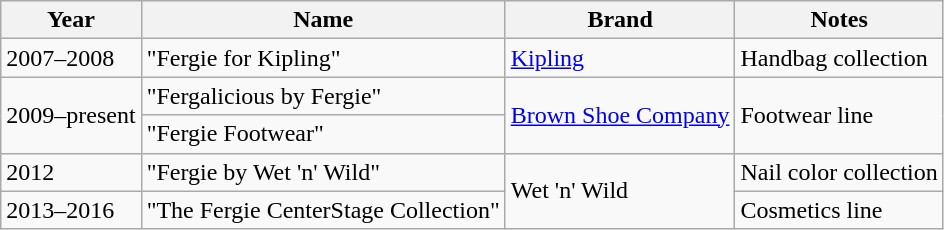<table class="wikitable">
<tr>
<th>Year</th>
<th>Name</th>
<th>Brand</th>
<th>Notes</th>
</tr>
<tr>
<td>2007–2008</td>
<td>"Fergie for Kipling"</td>
<td><a href='#'>Kipling</a></td>
<td>Handbag collection</td>
</tr>
<tr>
<td rowspan="2">2009–present</td>
<td>"Fergalicious by Fergie"</td>
<td rowspan="2"><a href='#'>Brown Shoe Company</a></td>
<td rowspan="2">Footwear line</td>
</tr>
<tr>
<td>"Fergie Footwear"</td>
</tr>
<tr>
<td>2012</td>
<td>"Fergie by Wet 'n' Wild"</td>
<td rowspan="2">Wet 'n' Wild</td>
<td>Nail color collection</td>
</tr>
<tr>
<td>2013–2016</td>
<td>"The Fergie CenterStage Collection"</td>
<td>Cosmetics line</td>
</tr>
</table>
